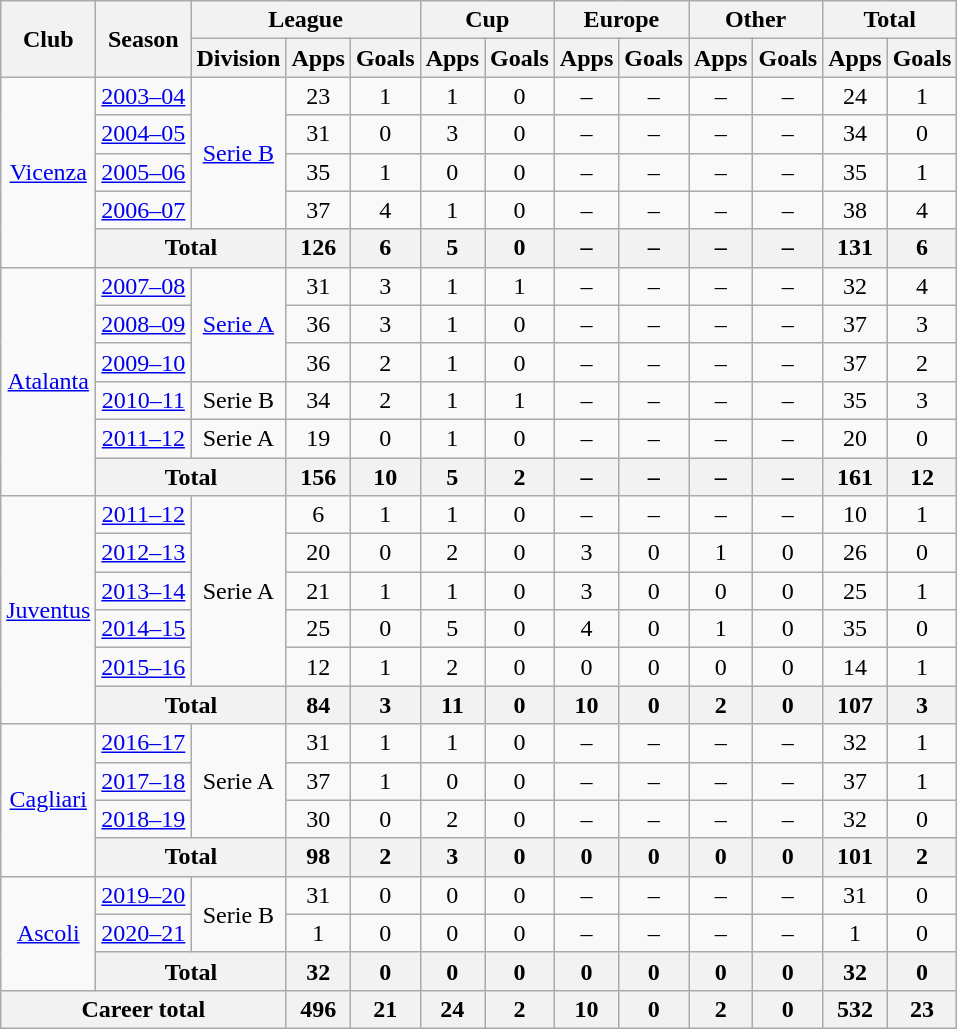<table class="wikitable" style="text-align:center">
<tr>
<th rowspan="2">Club</th>
<th rowspan="2">Season</th>
<th colspan="3">League</th>
<th colspan="2">Cup</th>
<th colspan="2">Europe</th>
<th colspan="2">Other</th>
<th colspan="2">Total</th>
</tr>
<tr>
<th>Division</th>
<th>Apps</th>
<th>Goals</th>
<th>Apps</th>
<th>Goals</th>
<th>Apps</th>
<th>Goals</th>
<th>Apps</th>
<th>Goals</th>
<th>Apps</th>
<th>Goals</th>
</tr>
<tr>
<td rowspan="5"><a href='#'>Vicenza</a></td>
<td><a href='#'>2003–04</a></td>
<td rowspan="4"><a href='#'>Serie B</a></td>
<td>23</td>
<td>1</td>
<td>1</td>
<td>0</td>
<td>–</td>
<td>–</td>
<td>–</td>
<td>–</td>
<td>24</td>
<td>1</td>
</tr>
<tr>
<td><a href='#'>2004–05</a></td>
<td>31</td>
<td>0</td>
<td>3</td>
<td>0</td>
<td>–</td>
<td>–</td>
<td>–</td>
<td>–</td>
<td>34</td>
<td>0</td>
</tr>
<tr>
<td><a href='#'>2005–06</a></td>
<td>35</td>
<td>1</td>
<td>0</td>
<td>0</td>
<td>–</td>
<td>–</td>
<td>–</td>
<td>–</td>
<td>35</td>
<td>1</td>
</tr>
<tr>
<td><a href='#'>2006–07</a></td>
<td>37</td>
<td>4</td>
<td>1</td>
<td>0</td>
<td>–</td>
<td>–</td>
<td>–</td>
<td>–</td>
<td>38</td>
<td>4</td>
</tr>
<tr>
<th colspan="2">Total</th>
<th>126</th>
<th>6</th>
<th>5</th>
<th>0</th>
<th>–</th>
<th>–</th>
<th>–</th>
<th>–</th>
<th>131</th>
<th>6</th>
</tr>
<tr>
<td rowspan="6"><a href='#'>Atalanta</a></td>
<td><a href='#'>2007–08</a></td>
<td rowspan="3"><a href='#'>Serie A</a></td>
<td>31</td>
<td>3</td>
<td>1</td>
<td>1</td>
<td>–</td>
<td>–</td>
<td>–</td>
<td>–</td>
<td>32</td>
<td>4</td>
</tr>
<tr>
<td><a href='#'>2008–09</a></td>
<td>36</td>
<td>3</td>
<td>1</td>
<td>0</td>
<td>–</td>
<td>–</td>
<td>–</td>
<td>–</td>
<td>37</td>
<td>3</td>
</tr>
<tr>
<td><a href='#'>2009–10</a></td>
<td>36</td>
<td>2</td>
<td>1</td>
<td>0</td>
<td>–</td>
<td>–</td>
<td>–</td>
<td>–</td>
<td>37</td>
<td>2</td>
</tr>
<tr>
<td><a href='#'>2010–11</a></td>
<td>Serie B</td>
<td>34</td>
<td>2</td>
<td>1</td>
<td>1</td>
<td>–</td>
<td>–</td>
<td>–</td>
<td>–</td>
<td>35</td>
<td>3</td>
</tr>
<tr>
<td><a href='#'>2011–12</a></td>
<td>Serie A</td>
<td>19</td>
<td>0</td>
<td>1</td>
<td>0</td>
<td>–</td>
<td>–</td>
<td>–</td>
<td>–</td>
<td>20</td>
<td>0</td>
</tr>
<tr>
<th colspan="2">Total</th>
<th>156</th>
<th>10</th>
<th>5</th>
<th>2</th>
<th>–</th>
<th>–</th>
<th>–</th>
<th>–</th>
<th>161</th>
<th>12</th>
</tr>
<tr>
<td rowspan="6"><a href='#'>Juventus</a></td>
<td><a href='#'>2011–12</a></td>
<td rowspan="5">Serie A</td>
<td>6</td>
<td>1</td>
<td>1</td>
<td>0</td>
<td>–</td>
<td>–</td>
<td>–</td>
<td>–</td>
<td>10</td>
<td>1</td>
</tr>
<tr>
<td><a href='#'>2012–13</a></td>
<td>20</td>
<td>0</td>
<td>2</td>
<td>0</td>
<td>3</td>
<td>0</td>
<td>1</td>
<td>0</td>
<td>26</td>
<td>0</td>
</tr>
<tr>
<td><a href='#'>2013–14</a></td>
<td>21</td>
<td>1</td>
<td>1</td>
<td>0</td>
<td>3</td>
<td>0</td>
<td>0</td>
<td>0</td>
<td>25</td>
<td>1</td>
</tr>
<tr>
<td><a href='#'>2014–15</a></td>
<td>25</td>
<td>0</td>
<td>5</td>
<td>0</td>
<td>4</td>
<td>0</td>
<td>1</td>
<td>0</td>
<td>35</td>
<td>0</td>
</tr>
<tr>
<td><a href='#'>2015–16</a></td>
<td>12</td>
<td>1</td>
<td>2</td>
<td>0</td>
<td>0</td>
<td>0</td>
<td>0</td>
<td>0</td>
<td>14</td>
<td>1</td>
</tr>
<tr>
<th colspan="2">Total</th>
<th>84</th>
<th>3</th>
<th>11</th>
<th>0</th>
<th>10</th>
<th>0</th>
<th>2</th>
<th>0</th>
<th>107</th>
<th>3</th>
</tr>
<tr>
<td rowspan="4"><a href='#'>Cagliari</a></td>
<td><a href='#'>2016–17</a></td>
<td rowspan="3">Serie A</td>
<td>31</td>
<td>1</td>
<td>1</td>
<td>0</td>
<td>–</td>
<td>–</td>
<td>–</td>
<td>–</td>
<td>32</td>
<td>1</td>
</tr>
<tr>
<td><a href='#'>2017–18</a></td>
<td>37</td>
<td>1</td>
<td>0</td>
<td>0</td>
<td>–</td>
<td>–</td>
<td>–</td>
<td>–</td>
<td>37</td>
<td>1</td>
</tr>
<tr>
<td><a href='#'>2018–19</a></td>
<td>30</td>
<td>0</td>
<td>2</td>
<td>0</td>
<td>–</td>
<td>–</td>
<td>–</td>
<td>–</td>
<td>32</td>
<td>0</td>
</tr>
<tr>
<th colspan="2">Total</th>
<th>98</th>
<th>2</th>
<th>3</th>
<th>0</th>
<th>0</th>
<th>0</th>
<th>0</th>
<th>0</th>
<th>101</th>
<th>2</th>
</tr>
<tr>
<td rowspan="3"><a href='#'>Ascoli</a></td>
<td><a href='#'>2019–20</a></td>
<td rowspan="2">Serie B</td>
<td>31</td>
<td>0</td>
<td>0</td>
<td>0</td>
<td>–</td>
<td>–</td>
<td>–</td>
<td>–</td>
<td>31</td>
<td>0</td>
</tr>
<tr>
<td><a href='#'>2020–21</a></td>
<td>1</td>
<td>0</td>
<td>0</td>
<td>0</td>
<td>–</td>
<td>–</td>
<td>–</td>
<td>–</td>
<td>1</td>
<td>0</td>
</tr>
<tr>
<th colspan="2">Total</th>
<th>32</th>
<th>0</th>
<th>0</th>
<th>0</th>
<th>0</th>
<th>0</th>
<th>0</th>
<th>0</th>
<th>32</th>
<th>0</th>
</tr>
<tr>
<th colspan="3">Career total</th>
<th>496</th>
<th>21</th>
<th>24</th>
<th>2</th>
<th>10</th>
<th>0</th>
<th>2</th>
<th>0</th>
<th>532</th>
<th>23</th>
</tr>
</table>
